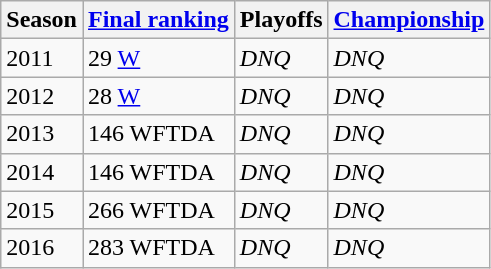<table class="wikitable sortable">
<tr>
<th>Season</th>
<th><a href='#'>Final ranking</a></th>
<th>Playoffs</th>
<th><a href='#'>Championship</a></th>
</tr>
<tr>
<td>2011</td>
<td>29 <a href='#'>W</a></td>
<td><em>DNQ</em></td>
<td><em>DNQ</em></td>
</tr>
<tr>
<td>2012</td>
<td>28 <a href='#'>W</a></td>
<td><em>DNQ</em></td>
<td><em>DNQ</em></td>
</tr>
<tr>
<td>2013</td>
<td>146 WFTDA</td>
<td><em>DNQ</em></td>
<td><em>DNQ</em></td>
</tr>
<tr>
<td>2014</td>
<td>146 WFTDA</td>
<td><em>DNQ</em></td>
<td><em>DNQ</em></td>
</tr>
<tr>
<td>2015</td>
<td>266 WFTDA</td>
<td><em>DNQ</em></td>
<td><em>DNQ</em></td>
</tr>
<tr>
<td>2016</td>
<td>283 WFTDA</td>
<td><em>DNQ</em></td>
<td><em>DNQ</em></td>
</tr>
</table>
